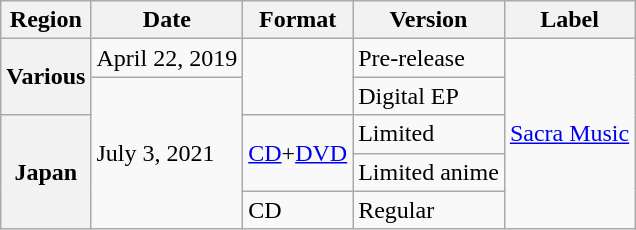<table class="wikitable plainrowheaders">
<tr>
<th scope="col">Region</th>
<th>Date</th>
<th>Format</th>
<th>Version</th>
<th>Label</th>
</tr>
<tr>
<th scope="row" rowspan="2">Various</th>
<td>April 22, 2019</td>
<td rowspan="2"></td>
<td>Pre-release</td>
<td rowspan="5"><a href='#'>Sacra Music</a></td>
</tr>
<tr>
<td rowspan="4">July 3, 2021</td>
<td>Digital EP</td>
</tr>
<tr>
<th scope="row" rowspan="3">Japan</th>
<td rowspan="2"><a href='#'>CD</a>+<a href='#'>DVD</a></td>
<td>Limited</td>
</tr>
<tr>
<td>Limited anime</td>
</tr>
<tr>
<td>CD</td>
<td>Regular</td>
</tr>
</table>
